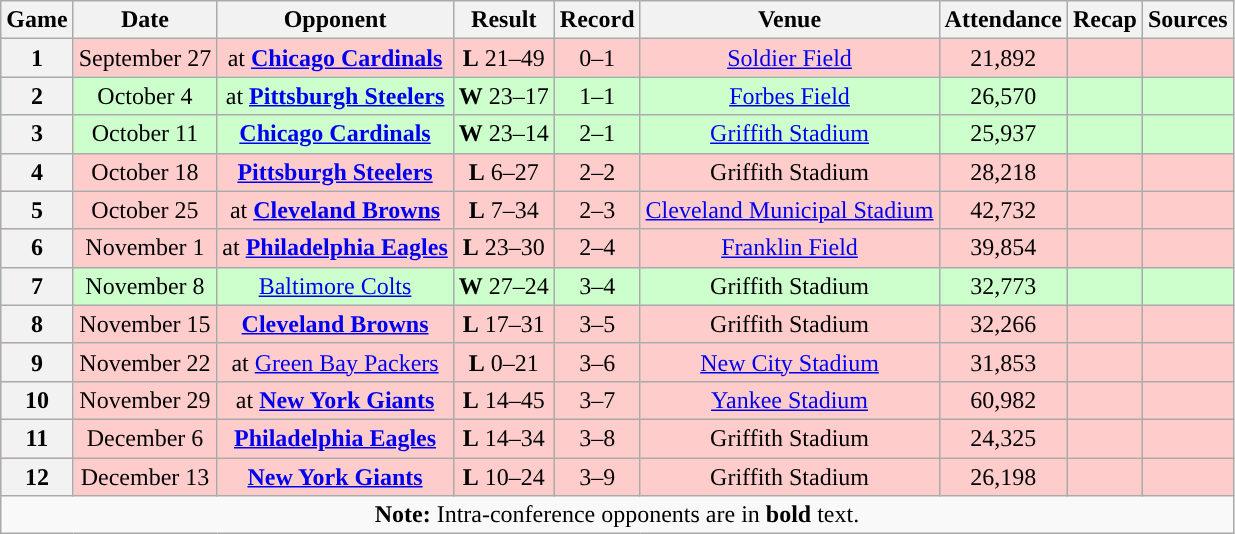<table class="wikitable" style="text-align:center">
<tr>
<th>Game</th>
<th>Date</th>
<th>Opponent</th>
<th>Result</th>
<th>Record</th>
<th>Venue</th>
<th>Attendance</th>
<th>Recap</th>
<th>Sources</th>
</tr>
<tr style="background:#fcc">
<th>1</th>
<td>September 27</td>
<td>at <strong><a href='#'>Chicago Cardinals</a></strong></td>
<td><strong>L</strong> 21–49</td>
<td>0–1</td>
<td><a href='#'>Soldier Field</a></td>
<td>21,892</td>
<td></td>
<td></td>
</tr>
<tr style="background:#cfc">
<th>2</th>
<td>October 4</td>
<td>at <strong><a href='#'>Pittsburgh Steelers</a></strong></td>
<td><strong>W</strong> 23–17</td>
<td>1–1</td>
<td><a href='#'>Forbes Field</a></td>
<td>26,570</td>
<td></td>
<td></td>
</tr>
<tr style="background:#cfc">
<th>3</th>
<td>October 11</td>
<td><strong><a href='#'>Chicago Cardinals</a></strong></td>
<td><strong>W</strong> 23–14</td>
<td>2–1</td>
<td><a href='#'>Griffith Stadium</a></td>
<td>25,937</td>
<td></td>
<td></td>
</tr>
<tr style="background:#fcc">
<th>4</th>
<td>October 18</td>
<td><strong><a href='#'>Pittsburgh Steelers</a></strong></td>
<td><strong>L</strong> 6–27</td>
<td>2–2</td>
<td>Griffith Stadium</td>
<td>28,218</td>
<td></td>
<td></td>
</tr>
<tr style="background:#fcc">
<th>5</th>
<td>October 25</td>
<td>at <strong><a href='#'>Cleveland Browns</a></strong></td>
<td><strong>L</strong> 7–34</td>
<td>2–3</td>
<td><a href='#'>Cleveland Municipal Stadium</a></td>
<td>42,732</td>
<td></td>
<td></td>
</tr>
<tr style="background:#fcc">
<th>6</th>
<td>November 1</td>
<td>at <strong><a href='#'>Philadelphia Eagles</a></strong></td>
<td><strong>L</strong> 23–30</td>
<td>2–4</td>
<td><a href='#'>Franklin Field</a></td>
<td>39,854</td>
<td></td>
<td></td>
</tr>
<tr style="background:#cfc">
<th>7</th>
<td>November 8</td>
<td><a href='#'>Baltimore Colts</a></td>
<td><strong>W</strong> 27–24</td>
<td>3–4</td>
<td>Griffith Stadium</td>
<td>32,773</td>
<td></td>
<td></td>
</tr>
<tr style="background:#fcc">
<th>8</th>
<td>November 15</td>
<td><strong><a href='#'>Cleveland Browns</a></strong></td>
<td><strong>L</strong> 17–31</td>
<td>3–5</td>
<td>Griffith Stadium</td>
<td>32,266</td>
<td></td>
<td></td>
</tr>
<tr style="background:#fcc">
<th>9</th>
<td>November 22</td>
<td>at <a href='#'>Green Bay Packers</a></td>
<td><strong>L</strong> 0–21</td>
<td>3–6</td>
<td><a href='#'>New City Stadium</a></td>
<td>31,853</td>
<td></td>
<td></td>
</tr>
<tr style="background:#fcc">
<th>10</th>
<td>November 29</td>
<td>at <strong><a href='#'>New York Giants</a></strong></td>
<td><strong>L</strong> 14–45</td>
<td>3–7</td>
<td><a href='#'>Yankee Stadium</a></td>
<td>60,982</td>
<td></td>
<td></td>
</tr>
<tr style="background:#fcc">
<th>11</th>
<td>December 6</td>
<td><strong><a href='#'>Philadelphia Eagles</a></strong></td>
<td><strong>L</strong> 14–34</td>
<td>3–8</td>
<td>Griffith Stadium</td>
<td>24,325</td>
<td></td>
<td></td>
</tr>
<tr style="background:#fcc">
<th>12</th>
<td>December 13</td>
<td><strong><a href='#'>New York Giants</a></strong></td>
<td><strong>L</strong> 10–24</td>
<td>3–9</td>
<td>Griffith Stadium</td>
<td>26,198</td>
<td></td>
<td></td>
</tr>
<tr>
<td colspan="10"><strong>Note:</strong> Intra-conference opponents are in <strong>bold</strong> text.</td>
</tr>
</table>
